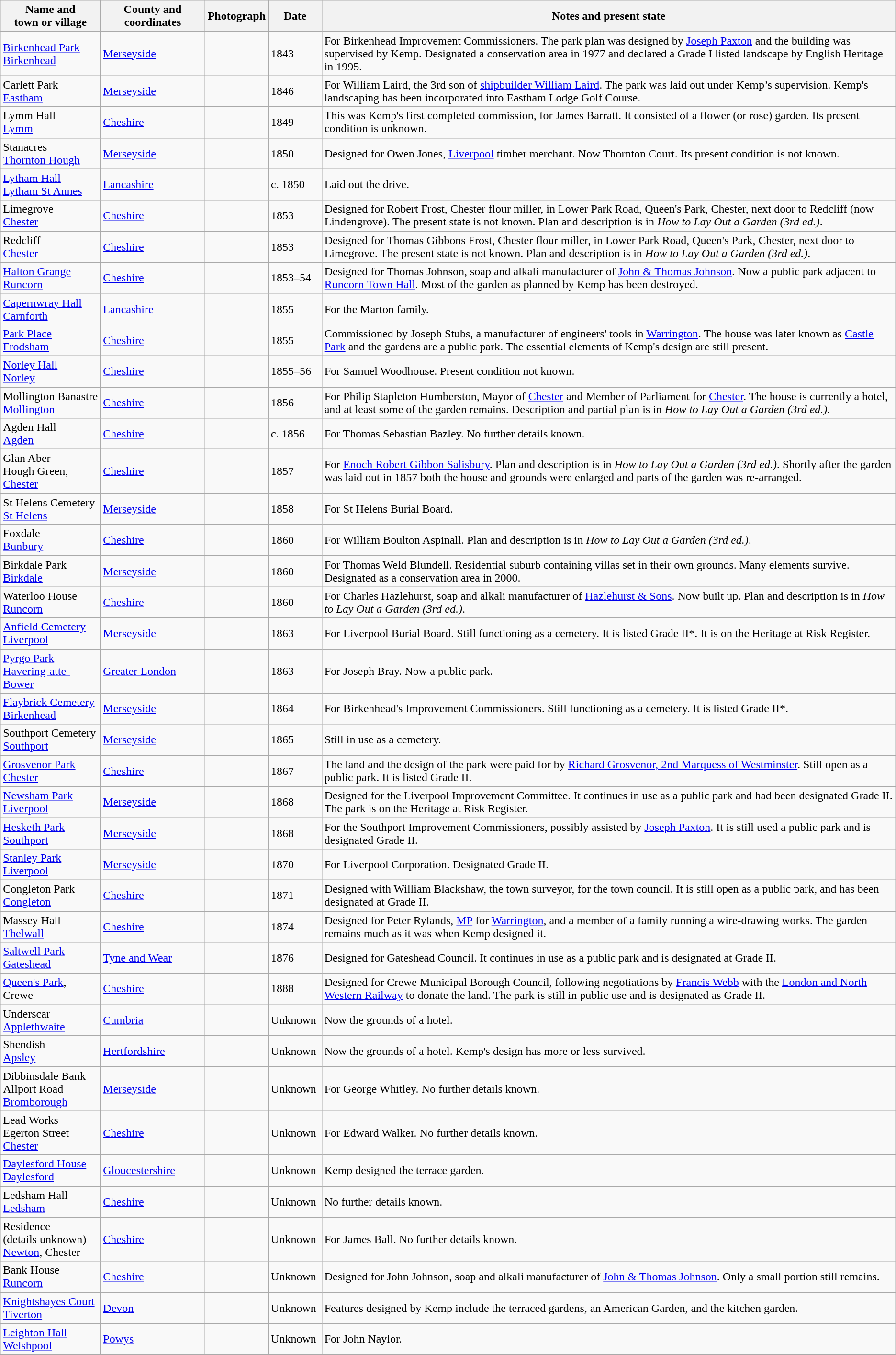<table class="wikitable sortable">
<tr>
<th scope="col"  style="width:10%">Name and<br>town or village</th>
<th scope="col"  style="width:12%">County and<br>coordinates</th>
<th scope="col"  style="width:100px" class="unsortable">Photograph</th>
<th scope="col"  style="width:6%">Date</th>
<th scope="col"  style="width:70%" class="unsortable">Notes and present state</th>
</tr>
<tr>
<td><a href='#'>Birkenhead Park</a><br><a href='#'>Birkenhead</a></td>
<td><a href='#'>Merseyside</a><br><small></small></td>
<td></td>
<td>1843</td>
<td>For Birkenhead Improvement Commissioners. The park plan was designed by <a href='#'>Joseph Paxton</a> and the building was supervised by Kemp. Designated a conservation area in 1977 and declared a Grade I listed landscape by English Heritage in 1995.</td>
</tr>
<tr>
<td>Carlett Park<br><a href='#'>Eastham</a></td>
<td><a href='#'>Merseyside</a><br><small></small></td>
<td></td>
<td>1846</td>
<td>For William Laird, the 3rd son of <a href='#'>shipbuilder William Laird</a>. The park was laid out under Kemp’s supervision. Kemp's landscaping has been incorporated into Eastham Lodge Golf Course.</td>
</tr>
<tr>
<td>Lymm Hall<br><a href='#'>Lymm</a></td>
<td><a href='#'>Cheshire</a><br><small></small></td>
<td></td>
<td>1849</td>
<td>This was Kemp's first completed commission, for James Barratt.  It consisted of a flower (or rose) garden.  Its present condition is unknown.</td>
</tr>
<tr>
<td>Stanacres<br><a href='#'>Thornton Hough</a></td>
<td><a href='#'>Merseyside</a><br><small></small></td>
<td></td>
<td>1850</td>
<td>Designed for Owen Jones, <a href='#'>Liverpool</a> timber merchant.  Now Thornton Court.  Its present condition is not known.</td>
</tr>
<tr>
<td><a href='#'>Lytham Hall</a><br><a href='#'>Lytham St Annes</a></td>
<td><a href='#'>Lancashire</a><br><small></small></td>
<td></td>
<td>c. 1850</td>
<td>Laid out the drive.</td>
</tr>
<tr>
<td>Limegrove<br><a href='#'>Chester</a></td>
<td><a href='#'>Cheshire</a><br><small></small></td>
<td></td>
<td>1853</td>
<td>Designed for Robert Frost, Chester flour miller, in Lower Park Road, Queen's Park, Chester, next door to Redcliff (now Lindengrove).  The present state is not known. Plan and description is in <em>How to Lay Out a Garden (3rd ed.)</em>.</td>
</tr>
<tr>
<td>Redcliff<br><a href='#'>Chester</a></td>
<td><a href='#'>Cheshire</a><br><small></small></td>
<td></td>
<td>1853</td>
<td>Designed for Thomas Gibbons Frost, Chester flour miller, in Lower Park Road, Queen's Park, Chester, next door to Limegrove.  The present state is not known. Plan and description is in <em>How to Lay Out a Garden (3rd ed.)</em>.</td>
</tr>
<tr>
<td><a href='#'>Halton Grange</a><br><a href='#'>Runcorn</a></td>
<td><a href='#'>Cheshire</a><br><small></small></td>
<td></td>
<td>1853–54</td>
<td>Designed for Thomas Johnson, soap and alkali manufacturer of <a href='#'>John & Thomas Johnson</a>.  Now a public park adjacent to <a href='#'>Runcorn Town Hall</a>.  Most of the garden as planned by Kemp has been destroyed.</td>
</tr>
<tr>
<td><a href='#'>Capernwray Hall</a><br><a href='#'>Carnforth</a></td>
<td><a href='#'>Lancashire</a><br><small></small></td>
<td></td>
<td>1855</td>
<td>For the Marton family.</td>
</tr>
<tr>
<td><a href='#'>Park Place</a><br><a href='#'>Frodsham</a></td>
<td><a href='#'>Cheshire</a><br><small></small></td>
<td></td>
<td>1855</td>
<td>Commissioned by Joseph Stubs, a manufacturer of engineers' tools in <a href='#'>Warrington</a>.  The house was later known as <a href='#'>Castle Park</a> and the gardens are a public park.  The essential elements of Kemp's design are still present.</td>
</tr>
<tr>
<td><a href='#'>Norley Hall</a><br><a href='#'>Norley</a></td>
<td><a href='#'>Cheshire</a><br><small></small></td>
<td></td>
<td>1855–56</td>
<td>For Samuel Woodhouse.  Present condition not known.</td>
</tr>
<tr>
<td>Mollington Banastre<br><a href='#'>Mollington</a></td>
<td><a href='#'>Cheshire</a><br><small></small></td>
<td></td>
<td>1856</td>
<td>For Philip Stapleton Humberston, Mayor of <a href='#'>Chester</a> and Member of Parliament for <a href='#'>Chester</a>.  The house is currently a hotel, and at least some of the garden remains. Description and partial plan is in <em>How to Lay Out a Garden (3rd ed.)</em>.</td>
</tr>
<tr>
<td>Agden Hall<br><a href='#'>Agden</a></td>
<td><a href='#'>Cheshire</a><br><small></small></td>
<td></td>
<td>c. 1856</td>
<td>For Thomas Sebastian Bazley.  No further details known.</td>
</tr>
<tr>
<td>Glan Aber<br>Hough Green,<br><a href='#'>Chester</a></td>
<td><a href='#'>Cheshire</a><br><small></small></td>
<td></td>
<td>1857</td>
<td>For <a href='#'>Enoch Robert Gibbon Salisbury</a>. Plan and description is in <em>How to Lay Out a Garden (3rd ed.)</em>. Shortly after the garden was laid out in 1857 both the house and grounds were enlarged and parts of the garden was re-arranged.</td>
</tr>
<tr>
<td>St Helens Cemetery<br><a href='#'>St Helens</a></td>
<td><a href='#'>Merseyside</a><br><small></small></td>
<td></td>
<td>1858</td>
<td>For St Helens Burial Board.</td>
</tr>
<tr>
<td>Foxdale<br><a href='#'>Bunbury</a></td>
<td><a href='#'>Cheshire</a><br><small></small></td>
<td></td>
<td>1860</td>
<td>For William Boulton Aspinall. Plan and description is in <em>How to Lay Out a Garden (3rd ed.)</em>.</td>
</tr>
<tr>
<td>Birkdale Park<br><a href='#'>Birkdale</a></td>
<td><a href='#'>Merseyside</a><br><small></small></td>
<td></td>
<td>1860</td>
<td>For Thomas Weld Blundell. Residential suburb containing villas set in their own grounds. Many elements survive. Designated as a conservation area in 2000.</td>
</tr>
<tr>
<td>Waterloo House<br><a href='#'>Runcorn</a></td>
<td><a href='#'>Cheshire</a><br><small></small></td>
<td></td>
<td>1860</td>
<td>For Charles Hazlehurst, soap and alkali manufacturer of <a href='#'>Hazlehurst & Sons</a>.  Now built up. Plan and description is in <em>How to Lay Out a Garden (3rd ed.)</em>.</td>
</tr>
<tr>
<td><a href='#'>Anfield Cemetery</a><br><a href='#'>Liverpool</a></td>
<td><a href='#'>Merseyside</a><br><small></small></td>
<td></td>
<td>1863</td>
<td>For Liverpool Burial Board.  Still functioning as a cemetery. It is listed Grade II*. It is on the Heritage at Risk Register.</td>
</tr>
<tr>
<td><a href='#'>Pyrgo Park</a><br><a href='#'>Havering-atte-Bower</a></td>
<td><a href='#'>Greater London</a><br><small></small></td>
<td></td>
<td>1863</td>
<td>For Joseph Bray.  Now a public park.</td>
</tr>
<tr>
<td><a href='#'>Flaybrick Cemetery</a><br><a href='#'>Birkenhead</a></td>
<td><a href='#'>Merseyside</a><br><small></small></td>
<td></td>
<td>1864</td>
<td>For Birkenhead's Improvement Commissioners.  Still functioning as a cemetery. It is listed Grade II*.</td>
</tr>
<tr>
<td>Southport Cemetery<br><a href='#'>Southport</a></td>
<td><a href='#'>Merseyside</a><br><small></small></td>
<td></td>
<td>1865</td>
<td>Still in use as a cemetery.</td>
</tr>
<tr>
<td><a href='#'>Grosvenor Park</a> <a href='#'>Chester</a></td>
<td><a href='#'>Cheshire</a><br><small></small></td>
<td></td>
<td>1867</td>
<td>The land and the design of the park were paid for by <a href='#'>Richard Grosvenor, 2nd Marquess of Westminster</a>.  Still open as a public park.  It is listed Grade II.</td>
</tr>
<tr>
<td><a href='#'>Newsham Park</a><br><a href='#'>Liverpool</a></td>
<td><a href='#'>Merseyside</a><br><small></small></td>
<td></td>
<td>1868</td>
<td>Designed for the Liverpool Improvement Committee.  It continues in use as a public park and had been designated Grade II. The park is on the Heritage at Risk Register.</td>
</tr>
<tr>
<td><a href='#'>Hesketh Park</a><br><a href='#'>Southport</a></td>
<td><a href='#'>Merseyside</a><br><small></small></td>
<td></td>
<td>1868</td>
<td>For the Southport Improvement Commissioners, possibly assisted by <a href='#'>Joseph Paxton</a>.  It is still used a public park and is designated Grade II.</td>
</tr>
<tr>
<td><a href='#'>Stanley Park</a><br><a href='#'>Liverpool</a></td>
<td><a href='#'>Merseyside</a><br><small></small></td>
<td></td>
<td>1870</td>
<td>For Liverpool Corporation.  Designated Grade II.</td>
</tr>
<tr>
<td>Congleton Park<br><a href='#'>Congleton</a></td>
<td><a href='#'>Cheshire</a><br><small></small></td>
<td></td>
<td>1871</td>
<td>Designed with William Blackshaw, the town surveyor, for the town council.  It is still open as a public park, and has been designated at Grade II.</td>
</tr>
<tr>
<td>Massey Hall<br><a href='#'>Thelwall</a></td>
<td><a href='#'>Cheshire</a><br><small></small></td>
<td></td>
<td>1874</td>
<td>Designed for Peter Rylands, <a href='#'>MP</a> for <a href='#'>Warrington</a>, and a member of a family running a wire-drawing works.  The garden remains much as it was when Kemp designed it.</td>
</tr>
<tr>
<td><a href='#'>Saltwell Park</a><br><a href='#'>Gateshead</a></td>
<td><a href='#'>Tyne and Wear</a><br><small></small></td>
<td></td>
<td>1876</td>
<td>Designed for Gateshead Council.  It continues in use as a public park and is designated at Grade II.</td>
</tr>
<tr>
<td><a href='#'>Queen's Park</a>, Crewe</td>
<td><a href='#'>Cheshire</a><br><small></small></td>
<td></td>
<td>1888</td>
<td>Designed for Crewe Municipal Borough Council, following negotiations by <a href='#'>Francis Webb</a> with the <a href='#'>London and North Western Railway</a> to donate the land.  The park is still in public use and is designated as Grade II.</td>
</tr>
<tr>
<td>Underscar<br><a href='#'>Applethwaite</a></td>
<td><a href='#'>Cumbria</a><br><small></small></td>
<td></td>
<td>Unknown</td>
<td>Now the grounds of a hotel.</td>
</tr>
<tr>
<td>Shendish<br><a href='#'>Apsley</a></td>
<td><a href='#'>Hertfordshire</a><br><small></small></td>
<td></td>
<td>Unknown</td>
<td>Now the grounds of a hotel.  Kemp's design has more or less survived.</td>
</tr>
<tr>
<td>Dibbinsdale Bank<br>Allport Road<br><a href='#'>Bromborough</a></td>
<td><a href='#'>Merseyside</a><br><small></small></td>
<td></td>
<td>Unknown</td>
<td>For George Whitley.  No further details known.</td>
</tr>
<tr>
<td>Lead Works<br>Egerton Street<br><a href='#'>Chester</a></td>
<td><a href='#'>Cheshire</a><br><small></small></td>
<td></td>
<td>Unknown</td>
<td>For Edward Walker.  No further details known.</td>
</tr>
<tr>
<td><a href='#'>Daylesford House</a><br><a href='#'>Daylesford</a></td>
<td><a href='#'>Gloucestershire</a><br><small></small></td>
<td></td>
<td>Unknown</td>
<td>Kemp designed the terrace garden.</td>
</tr>
<tr>
<td>Ledsham Hall<br><a href='#'>Ledsham</a></td>
<td><a href='#'>Cheshire</a><br><small></small></td>
<td></td>
<td>Unknown</td>
<td>No further details known.</td>
</tr>
<tr>
<td>Residence<br>(details unknown)<br><a href='#'>Newton</a>, Chester</td>
<td><a href='#'>Cheshire</a><br><small></small></td>
<td></td>
<td>Unknown</td>
<td>For James Ball.  No further details known.</td>
</tr>
<tr>
<td>Bank House<br><a href='#'>Runcorn</a></td>
<td><a href='#'>Cheshire</a><br><small></small></td>
<td></td>
<td>Unknown</td>
<td>Designed for John Johnson, soap and alkali manufacturer of <a href='#'>John & Thomas Johnson</a>. Only a small portion still remains.</td>
</tr>
<tr>
<td><a href='#'>Knightshayes Court</a><br><a href='#'>Tiverton</a></td>
<td><a href='#'>Devon</a><br><small></small></td>
<td></td>
<td>Unknown</td>
<td>Features designed by Kemp include the terraced gardens, an American Garden, and the kitchen garden.</td>
</tr>
<tr>
<td><a href='#'>Leighton Hall</a><br><a href='#'>Welshpool</a></td>
<td><a href='#'>Powys</a><br><small></small></td>
<td></td>
<td>Unknown</td>
<td>For John Naylor.</td>
</tr>
<tr>
</tr>
</table>
